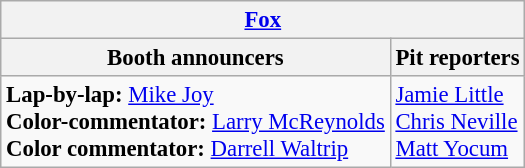<table class="wikitable" style="font-size: 95%;">
<tr>
<th colspan="2"><a href='#'>Fox</a></th>
</tr>
<tr>
<th>Booth announcers</th>
<th>Pit reporters</th>
</tr>
<tr>
<td><strong>Lap-by-lap:</strong> <a href='#'>Mike Joy</a><br><strong>Color-commentator:</strong> <a href='#'>Larry McReynolds</a><br><strong>Color commentator:</strong> <a href='#'>Darrell Waltrip</a></td>
<td><a href='#'>Jamie Little</a><br><a href='#'>Chris Neville</a><br><a href='#'>Matt Yocum</a></td>
</tr>
</table>
